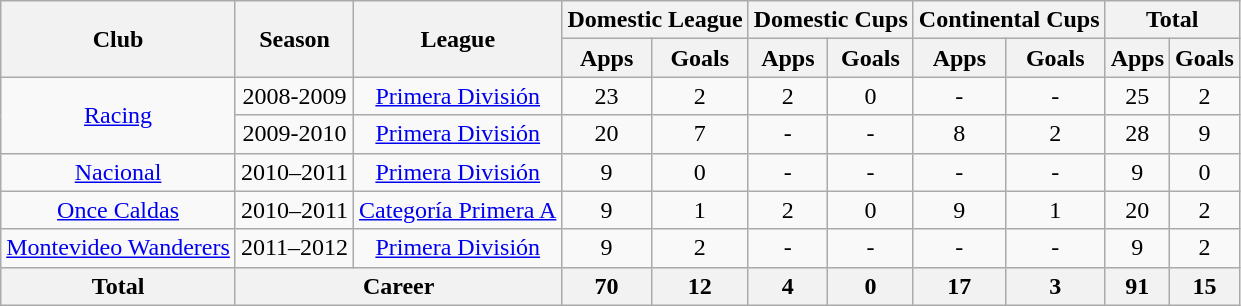<table class="wikitable" style="text-align: center;">
<tr>
<th rowspan="2">Club</th>
<th rowspan="2">Season</th>
<th rowspan="2">League</th>
<th colspan="2">Domestic League</th>
<th colspan="2">Domestic Cups</th>
<th colspan="2">Continental Cups</th>
<th colspan="2">Total</th>
</tr>
<tr>
<th>Apps</th>
<th>Goals</th>
<th>Apps</th>
<th>Goals</th>
<th>Apps</th>
<th>Goals</th>
<th>Apps</th>
<th>Goals</th>
</tr>
<tr>
<td rowspan="2" valign="center"><a href='#'>Racing</a></td>
<td>2008-2009</td>
<td><a href='#'>Primera División</a></td>
<td>23</td>
<td>2</td>
<td>2</td>
<td>0</td>
<td>-</td>
<td>-</td>
<td>25</td>
<td>2</td>
</tr>
<tr>
<td>2009-2010</td>
<td><a href='#'>Primera División</a></td>
<td>20</td>
<td>7</td>
<td>-</td>
<td>-</td>
<td>8</td>
<td>2</td>
<td>28</td>
<td>9</td>
</tr>
<tr>
<td rowspan="1" valign="center"><a href='#'>Nacional</a></td>
<td>2010–2011</td>
<td><a href='#'>Primera División</a></td>
<td>9</td>
<td>0</td>
<td>-</td>
<td>-</td>
<td>-</td>
<td>-</td>
<td>9</td>
<td>0</td>
</tr>
<tr>
<td rowspan="1" valign="center"><a href='#'>Once Caldas</a></td>
<td>2010–2011</td>
<td><a href='#'>Categoría Primera A</a></td>
<td>9</td>
<td>1</td>
<td>2</td>
<td>0</td>
<td>9</td>
<td>1</td>
<td>20</td>
<td>2</td>
</tr>
<tr>
<td rowspan="1" valign="center"><a href='#'>Montevideo Wanderers</a></td>
<td>2011–2012</td>
<td><a href='#'>Primera División</a></td>
<td>9</td>
<td>2</td>
<td>-</td>
<td>-</td>
<td>-</td>
<td>-</td>
<td>9</td>
<td>2</td>
</tr>
<tr>
<th colspan="1">Total</th>
<th colspan="2">Career</th>
<th>70</th>
<th>12</th>
<th>4</th>
<th>0</th>
<th>17</th>
<th>3</th>
<th>91</th>
<th>15</th>
</tr>
</table>
